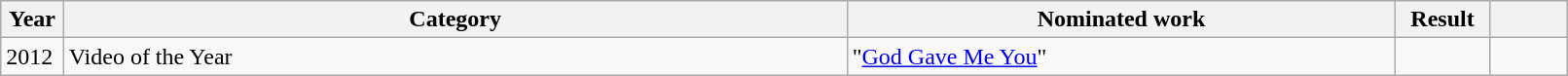<table class="wikitable plainrowheaders" style="width:85%;">
<tr>
<th scope="col" style="width:4%;">Year</th>
<th scope="col" style="width:50%;">Category</th>
<th scope="col" style="width:35%;">Nominated work</th>
<th scope="col" style="width:6%;">Result</th>
<th scope="col" style="width:6%;"></th>
</tr>
<tr>
<td>2012</td>
<td>Video of the Year</td>
<td>"<a href='#'>God Gave Me You</a>"</td>
<td></td>
<td></td>
</tr>
</table>
